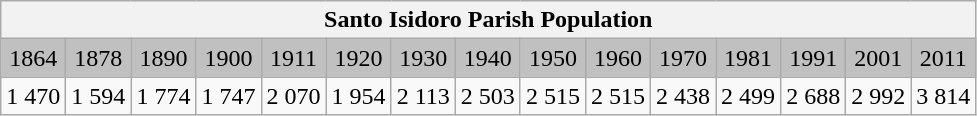<table class="wikitable">
<tr>
<th colspan="15">Santo Isidoro Parish Population </th>
</tr>
<tr bgcolor="#C0C0C0">
<td align="center">1864</td>
<td align="center">1878</td>
<td align="center">1890</td>
<td align="center">1900</td>
<td align="center">1911</td>
<td align="center">1920</td>
<td align="center">1930</td>
<td align="center">1940</td>
<td align="center">1950</td>
<td align="center">1960</td>
<td align="center">1970</td>
<td align="center">1981</td>
<td align="center">1991</td>
<td align="center">2001</td>
<td align="center">2011</td>
</tr>
<tr>
<td align="center">1 470</td>
<td align="center">1 594</td>
<td align="center">1 774</td>
<td align="center">1 747</td>
<td align="center">2 070</td>
<td align="center">1 954</td>
<td align="center">2 113</td>
<td align="center">2 503</td>
<td align="center">2 515</td>
<td align="center">2 515</td>
<td align="center">2 438</td>
<td align="center">2 499</td>
<td align="center">2 688</td>
<td align="center">2 992</td>
<td align="center">3 814</td>
</tr>
</table>
